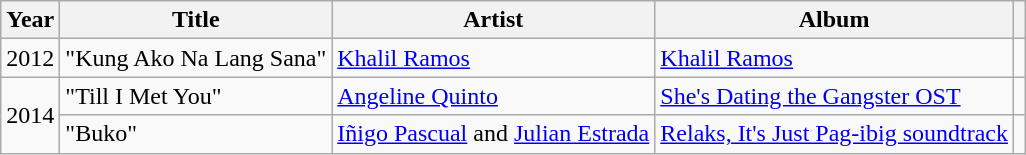<table class="wikitable">
<tr>
<th>Year</th>
<th>Title</th>
<th>Artist</th>
<th>Album</th>
<th></th>
</tr>
<tr>
<td>2012</td>
<td>"Kung Ako Na Lang Sana"</td>
<td><a href='#'>Khalil Ramos</a></td>
<td><a href='#'>Khalil Ramos</a></td>
<td></td>
</tr>
<tr>
<td rowspan=2>2014</td>
<td>"Till I Met You"</td>
<td><a href='#'>Angeline Quinto</a></td>
<td><a href='#'>She's Dating the Gangster OST</a></td>
<td></td>
</tr>
<tr>
<td>"Buko"</td>
<td><a href='#'>Iñigo Pascual</a> and <a href='#'>Julian Estrada</a></td>
<td><a href='#'>Relaks, It's Just Pag-ibig soundtrack</a></td>
<td></td>
</tr>
</table>
